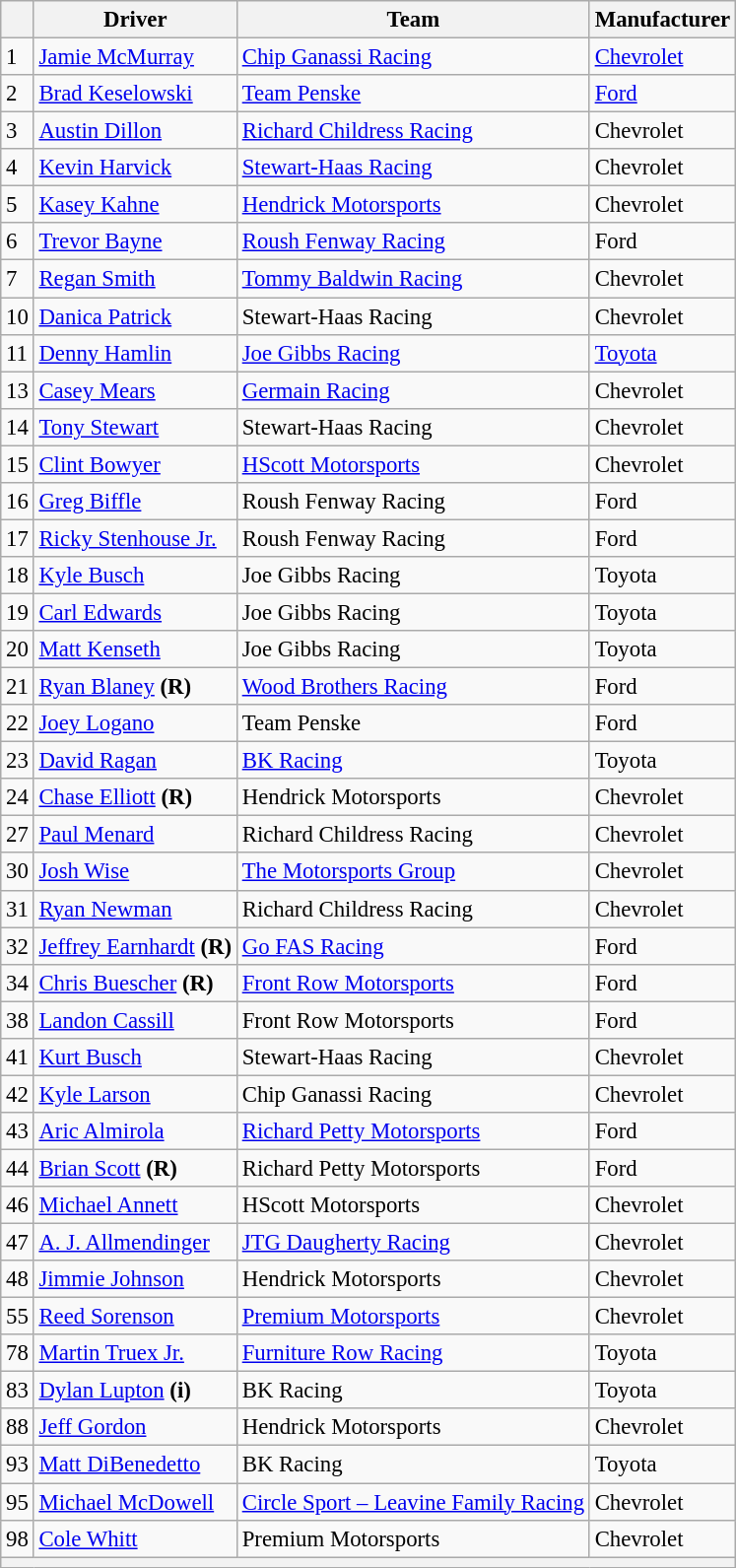<table class="wikitable" style="font-size:95%">
<tr>
<th></th>
<th>Driver</th>
<th>Team</th>
<th>Manufacturer</th>
</tr>
<tr>
<td>1</td>
<td><a href='#'>Jamie McMurray</a></td>
<td><a href='#'>Chip Ganassi Racing</a></td>
<td><a href='#'>Chevrolet</a></td>
</tr>
<tr>
<td>2</td>
<td><a href='#'>Brad Keselowski</a></td>
<td><a href='#'>Team Penske</a></td>
<td><a href='#'>Ford</a></td>
</tr>
<tr>
<td>3</td>
<td><a href='#'>Austin Dillon</a></td>
<td><a href='#'>Richard Childress Racing</a></td>
<td>Chevrolet</td>
</tr>
<tr>
<td>4</td>
<td><a href='#'>Kevin Harvick</a></td>
<td><a href='#'>Stewart-Haas Racing</a></td>
<td>Chevrolet</td>
</tr>
<tr>
<td>5</td>
<td><a href='#'>Kasey Kahne</a></td>
<td><a href='#'>Hendrick Motorsports</a></td>
<td>Chevrolet</td>
</tr>
<tr>
<td>6</td>
<td><a href='#'>Trevor Bayne</a></td>
<td><a href='#'>Roush Fenway Racing</a></td>
<td>Ford</td>
</tr>
<tr>
<td>7</td>
<td><a href='#'>Regan Smith</a></td>
<td><a href='#'>Tommy Baldwin Racing</a></td>
<td>Chevrolet</td>
</tr>
<tr>
<td>10</td>
<td><a href='#'>Danica Patrick</a></td>
<td>Stewart-Haas Racing</td>
<td>Chevrolet</td>
</tr>
<tr>
<td>11</td>
<td><a href='#'>Denny Hamlin</a></td>
<td><a href='#'>Joe Gibbs Racing</a></td>
<td><a href='#'>Toyota</a></td>
</tr>
<tr>
<td>13</td>
<td><a href='#'>Casey Mears</a></td>
<td><a href='#'>Germain Racing</a></td>
<td>Chevrolet</td>
</tr>
<tr>
<td>14</td>
<td><a href='#'>Tony Stewart</a></td>
<td>Stewart-Haas Racing</td>
<td>Chevrolet</td>
</tr>
<tr>
<td>15</td>
<td><a href='#'>Clint Bowyer</a></td>
<td><a href='#'>HScott Motorsports</a></td>
<td>Chevrolet</td>
</tr>
<tr>
<td>16</td>
<td><a href='#'>Greg Biffle</a></td>
<td>Roush Fenway Racing</td>
<td>Ford</td>
</tr>
<tr>
<td>17</td>
<td><a href='#'>Ricky Stenhouse Jr.</a></td>
<td>Roush Fenway Racing</td>
<td>Ford</td>
</tr>
<tr>
<td>18</td>
<td><a href='#'>Kyle Busch</a></td>
<td>Joe Gibbs Racing</td>
<td>Toyota</td>
</tr>
<tr>
<td>19</td>
<td><a href='#'>Carl Edwards</a></td>
<td>Joe Gibbs Racing</td>
<td>Toyota</td>
</tr>
<tr>
<td>20</td>
<td><a href='#'>Matt Kenseth</a></td>
<td>Joe Gibbs Racing</td>
<td>Toyota</td>
</tr>
<tr>
<td>21</td>
<td><a href='#'>Ryan Blaney</a> <strong>(R)</strong></td>
<td><a href='#'>Wood Brothers Racing</a></td>
<td>Ford</td>
</tr>
<tr>
<td>22</td>
<td><a href='#'>Joey Logano</a></td>
<td>Team Penske</td>
<td>Ford</td>
</tr>
<tr>
<td>23</td>
<td><a href='#'>David Ragan</a></td>
<td><a href='#'>BK Racing</a></td>
<td>Toyota</td>
</tr>
<tr>
<td>24</td>
<td><a href='#'>Chase Elliott</a> <strong>(R)</strong></td>
<td>Hendrick Motorsports</td>
<td>Chevrolet</td>
</tr>
<tr>
<td>27</td>
<td><a href='#'>Paul Menard</a></td>
<td>Richard Childress Racing</td>
<td>Chevrolet</td>
</tr>
<tr>
<td>30</td>
<td><a href='#'>Josh Wise</a></td>
<td><a href='#'>The Motorsports Group</a></td>
<td>Chevrolet</td>
</tr>
<tr>
<td>31</td>
<td><a href='#'>Ryan Newman</a></td>
<td>Richard Childress Racing</td>
<td>Chevrolet</td>
</tr>
<tr>
<td>32</td>
<td><a href='#'>Jeffrey Earnhardt</a> <strong>(R)</strong></td>
<td><a href='#'>Go FAS Racing</a></td>
<td>Ford</td>
</tr>
<tr>
<td>34</td>
<td><a href='#'>Chris Buescher</a> <strong>(R)</strong></td>
<td><a href='#'>Front Row Motorsports</a></td>
<td>Ford</td>
</tr>
<tr>
<td>38</td>
<td><a href='#'>Landon Cassill</a></td>
<td>Front Row Motorsports</td>
<td>Ford</td>
</tr>
<tr>
<td>41</td>
<td><a href='#'>Kurt Busch</a></td>
<td>Stewart-Haas Racing</td>
<td>Chevrolet</td>
</tr>
<tr>
<td>42</td>
<td><a href='#'>Kyle Larson</a></td>
<td>Chip Ganassi Racing</td>
<td>Chevrolet</td>
</tr>
<tr>
<td>43</td>
<td><a href='#'>Aric Almirola</a></td>
<td><a href='#'>Richard Petty Motorsports</a></td>
<td>Ford</td>
</tr>
<tr>
<td>44</td>
<td><a href='#'>Brian Scott</a> <strong>(R)</strong></td>
<td>Richard Petty Motorsports</td>
<td>Ford</td>
</tr>
<tr>
<td>46</td>
<td><a href='#'>Michael Annett</a></td>
<td>HScott Motorsports</td>
<td>Chevrolet</td>
</tr>
<tr>
<td>47</td>
<td><a href='#'>A. J. Allmendinger</a></td>
<td><a href='#'>JTG Daugherty Racing</a></td>
<td>Chevrolet</td>
</tr>
<tr>
<td>48</td>
<td><a href='#'>Jimmie Johnson</a></td>
<td>Hendrick Motorsports</td>
<td>Chevrolet</td>
</tr>
<tr>
<td>55</td>
<td><a href='#'>Reed Sorenson</a></td>
<td><a href='#'>Premium Motorsports</a></td>
<td>Chevrolet</td>
</tr>
<tr>
<td>78</td>
<td><a href='#'>Martin Truex Jr.</a></td>
<td><a href='#'>Furniture Row Racing</a></td>
<td>Toyota</td>
</tr>
<tr>
<td>83</td>
<td><a href='#'>Dylan Lupton</a> <strong>(i)</strong></td>
<td>BK Racing</td>
<td>Toyota</td>
</tr>
<tr>
<td>88</td>
<td><a href='#'>Jeff Gordon</a></td>
<td>Hendrick Motorsports</td>
<td>Chevrolet</td>
</tr>
<tr>
<td>93</td>
<td><a href='#'>Matt DiBenedetto</a></td>
<td>BK Racing</td>
<td>Toyota</td>
</tr>
<tr>
<td>95</td>
<td><a href='#'>Michael McDowell</a></td>
<td><a href='#'>Circle Sport – Leavine Family Racing</a></td>
<td>Chevrolet</td>
</tr>
<tr>
<td>98</td>
<td><a href='#'>Cole Whitt</a></td>
<td>Premium Motorsports</td>
<td>Chevrolet</td>
</tr>
<tr>
<th colspan="4"></th>
</tr>
</table>
